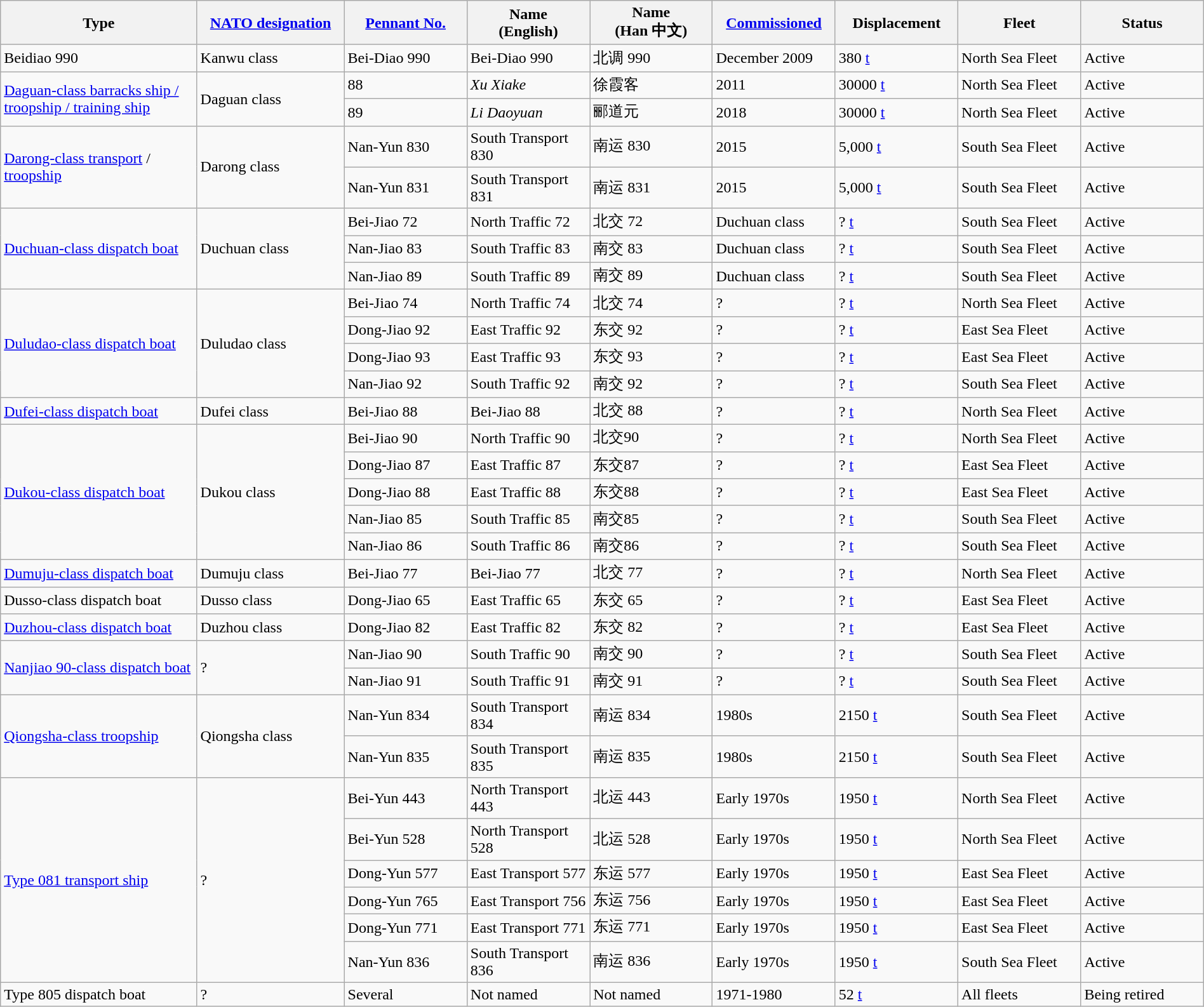<table class="wikitable sortable"  style="margin:auto; width:100%;">
<tr>
<th style="text-align:center; width:16%;">Type</th>
<th style="text-align:center; width:12%;"><a href='#'>NATO designation</a></th>
<th style="text-align:center; width:10%;"><a href='#'>Pennant No.</a></th>
<th style="text-align:center; width:10%;">Name<br>(English)</th>
<th style="text-align:center; width:10%;">Name<br>(Han 中文)</th>
<th style="text-align:center; width:10%;"><a href='#'>Commissioned</a></th>
<th style="text-align:center; width:10%;">Displacement</th>
<th style="text-align:center; width:10%;">Fleet</th>
<th style="text-align:center; width:10%;">Status</th>
</tr>
<tr>
<td>Beidiao 990</td>
<td>Kanwu class</td>
<td>Bei-Diao 990</td>
<td>Bei-Diao 990</td>
<td>北调 990</td>
<td>December 2009</td>
<td>380 <a href='#'>t</a></td>
<td>North Sea Fleet</td>
<td><span>Active</span></td>
</tr>
<tr>
<td rowspan="2"><a href='#'>Daguan-class barracks ship / troopship / training ship</a></td>
<td rowspan="2">Daguan class</td>
<td>88</td>
<td><em>Xu Xiake</em></td>
<td>徐霞客</td>
<td>2011</td>
<td>30000 <a href='#'>t</a></td>
<td>North Sea Fleet</td>
<td><span>Active</span></td>
</tr>
<tr>
<td>89</td>
<td><em>Li Daoyuan</em></td>
<td>郦道元</td>
<td>2018</td>
<td>30000 <a href='#'>t</a></td>
<td>North Sea Fleet</td>
<td><span>Active</span></td>
</tr>
<tr>
<td rowspan="2"><a href='#'>Darong-class transport</a> / <a href='#'>troopship</a></td>
<td rowspan="2">Darong class</td>
<td>Nan-Yun 830</td>
<td>South Transport 830</td>
<td>南运 830</td>
<td>2015</td>
<td>5,000 <a href='#'>t</a></td>
<td>South Sea Fleet</td>
<td><span>Active</span></td>
</tr>
<tr>
<td>Nan-Yun 831</td>
<td>South Transport 831</td>
<td>南运 831</td>
<td>2015</td>
<td>5,000 <a href='#'>t</a></td>
<td>South Sea Fleet</td>
<td><span>Active</span></td>
</tr>
<tr>
<td rowspan="3"><a href='#'>Duchuan-class dispatch boat</a></td>
<td rowspan="3">Duchuan class</td>
<td>Bei-Jiao 72</td>
<td>North Traffic 72</td>
<td>北交 72</td>
<td>Duchuan class</td>
<td>? <a href='#'>t</a></td>
<td>South Sea Fleet</td>
<td><span>Active</span></td>
</tr>
<tr>
<td>Nan-Jiao 83</td>
<td>South Traffic 83</td>
<td>南交 83</td>
<td>Duchuan class</td>
<td>? <a href='#'>t</a></td>
<td>South Sea Fleet</td>
<td><span>Active</span></td>
</tr>
<tr>
<td>Nan-Jiao 89</td>
<td>South Traffic 89</td>
<td>南交 89</td>
<td>Duchuan class</td>
<td>? <a href='#'>t</a></td>
<td>South Sea Fleet</td>
<td><span>Active</span></td>
</tr>
<tr>
<td rowspan="4"><a href='#'>Duludao-class dispatch boat</a></td>
<td rowspan="4">Duludao class</td>
<td>Bei-Jiao 74</td>
<td>North Traffic 74</td>
<td>北交 74</td>
<td>?</td>
<td>? <a href='#'>t</a></td>
<td>North Sea Fleet</td>
<td><span>Active</span></td>
</tr>
<tr>
<td>Dong-Jiao 92</td>
<td>East Traffic 92</td>
<td>东交 92</td>
<td>?</td>
<td>? <a href='#'>t</a></td>
<td>East Sea Fleet</td>
<td><span>Active</span></td>
</tr>
<tr>
<td>Dong-Jiao 93</td>
<td>East Traffic 93</td>
<td>东交 93</td>
<td>?</td>
<td>? <a href='#'>t</a></td>
<td>East Sea Fleet</td>
<td><span>Active</span></td>
</tr>
<tr>
<td>Nan-Jiao 92</td>
<td>South Traffic 92</td>
<td>南交 92</td>
<td>?</td>
<td>? <a href='#'>t</a></td>
<td>South Sea Fleet</td>
<td><span>Active</span></td>
</tr>
<tr>
<td><a href='#'>Dufei-class dispatch boat</a></td>
<td>Dufei class</td>
<td>Bei-Jiao 88</td>
<td>Bei-Jiao 88</td>
<td>北交 88</td>
<td>?</td>
<td>? <a href='#'>t</a></td>
<td>North Sea Fleet</td>
<td><span>Active</span></td>
</tr>
<tr>
<td rowspan="5"><a href='#'>Dukou-class dispatch boat</a></td>
<td rowspan="5">Dukou class</td>
<td>Bei-Jiao 90</td>
<td>North Traffic 90</td>
<td>北交90</td>
<td>?</td>
<td>? <a href='#'>t</a></td>
<td>North Sea Fleet</td>
<td><span>Active</span></td>
</tr>
<tr>
<td>Dong-Jiao 87</td>
<td>East Traffic 87</td>
<td>东交87</td>
<td>?</td>
<td>? <a href='#'>t</a></td>
<td>East Sea Fleet</td>
<td><span>Active</span></td>
</tr>
<tr>
<td>Dong-Jiao 88</td>
<td>East Traffic 88</td>
<td>东交88</td>
<td>?</td>
<td>? <a href='#'>t</a></td>
<td>East Sea Fleet</td>
<td><span>Active</span></td>
</tr>
<tr>
<td>Nan-Jiao 85</td>
<td>South Traffic 85</td>
<td>南交85</td>
<td>?</td>
<td>? <a href='#'>t</a></td>
<td>South Sea Fleet</td>
<td><span>Active</span></td>
</tr>
<tr>
<td>Nan-Jiao 86</td>
<td>South Traffic 86</td>
<td>南交86</td>
<td>?</td>
<td>? <a href='#'>t</a></td>
<td>South Sea Fleet</td>
<td><span>Active</span></td>
</tr>
<tr>
<td><a href='#'>Dumuju-class dispatch boat</a></td>
<td>Dumuju class</td>
<td>Bei-Jiao 77</td>
<td>Bei-Jiao 77</td>
<td>北交 77</td>
<td>?</td>
<td>? <a href='#'>t</a></td>
<td>North Sea Fleet</td>
<td><span>Active</span></td>
</tr>
<tr>
<td>Dusso-class dispatch boat</td>
<td>Dusso class</td>
<td>Dong-Jiao 65</td>
<td>East Traffic 65</td>
<td>东交 65</td>
<td>?</td>
<td>? <a href='#'>t</a></td>
<td>East Sea Fleet</td>
<td><span>Active</span></td>
</tr>
<tr>
<td><a href='#'>Duzhou-class dispatch boat</a></td>
<td>Duzhou class</td>
<td>Dong-Jiao 82</td>
<td>East Traffic 82</td>
<td>东交 82</td>
<td>?</td>
<td>? <a href='#'>t</a></td>
<td>East Sea Fleet</td>
<td><span>Active</span></td>
</tr>
<tr>
<td rowspan="2"><a href='#'>Nanjiao 90-class dispatch boat</a></td>
<td rowspan="2">?</td>
<td>Nan-Jiao 90</td>
<td>South Traffic 90</td>
<td>南交 90</td>
<td>?</td>
<td>? <a href='#'>t</a></td>
<td>South Sea Fleet</td>
<td><span>Active</span></td>
</tr>
<tr>
<td>Nan-Jiao 91</td>
<td>South Traffic 91</td>
<td>南交 91</td>
<td>?</td>
<td>? <a href='#'>t</a></td>
<td>South Sea Fleet</td>
<td><span>Active</span></td>
</tr>
<tr>
<td rowspan="2"><a href='#'>Qiongsha-class troopship</a></td>
<td rowspan="2">Qiongsha class</td>
<td>Nan-Yun 834</td>
<td>South Transport 834</td>
<td>南运 834</td>
<td>1980s</td>
<td>2150 <a href='#'>t</a></td>
<td>South Sea Fleet</td>
<td><span>Active</span></td>
</tr>
<tr>
<td>Nan-Yun 835</td>
<td>South Transport 835</td>
<td>南运 835</td>
<td>1980s</td>
<td>2150 <a href='#'>t</a></td>
<td>South Sea Fleet</td>
<td><span>Active</span></td>
</tr>
<tr>
<td rowspan="6"><a href='#'>Type 081 transport ship</a></td>
<td rowspan="6">?</td>
<td>Bei-Yun 443</td>
<td>North Transport 443</td>
<td>北运 443</td>
<td>Early 1970s</td>
<td>1950 <a href='#'>t</a></td>
<td>North Sea Fleet</td>
<td><span>Active</span></td>
</tr>
<tr>
<td>Bei-Yun 528</td>
<td>North Transport 528</td>
<td>北运 528</td>
<td>Early 1970s</td>
<td>1950 <a href='#'>t</a></td>
<td>North Sea Fleet</td>
<td><span>Active</span></td>
</tr>
<tr>
<td>Dong-Yun 577</td>
<td>East Transport 577</td>
<td>东运 577</td>
<td>Early 1970s</td>
<td>1950 <a href='#'>t</a></td>
<td>East Sea Fleet</td>
<td><span>Active</span></td>
</tr>
<tr>
<td>Dong-Yun 765</td>
<td>East Transport 756</td>
<td>东运 756</td>
<td>Early 1970s</td>
<td>1950 <a href='#'>t</a></td>
<td>East Sea Fleet</td>
<td><span>Active</span></td>
</tr>
<tr>
<td>Dong-Yun 771</td>
<td>East Transport 771</td>
<td>东运 771</td>
<td>Early 1970s</td>
<td>1950 <a href='#'>t</a></td>
<td>East Sea Fleet</td>
<td><span>Active</span></td>
</tr>
<tr>
<td>Nan-Yun 836</td>
<td>South Transport 836</td>
<td>南运 836</td>
<td>Early 1970s</td>
<td>1950 <a href='#'>t</a></td>
<td>South Sea Fleet</td>
<td><span>Active</span></td>
</tr>
<tr>
<td>Type 805 dispatch boat</td>
<td>?</td>
<td>Several</td>
<td>Not named</td>
<td>Not named</td>
<td>1971-1980</td>
<td>52 <a href='#'>t</a></td>
<td>All fleets</td>
<td><span>Being retired</span></td>
</tr>
</table>
